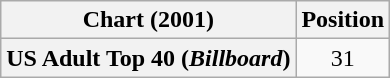<table class="wikitable plainrowheaders" style="text-align:center">
<tr>
<th scope="col">Chart (2001)</th>
<th scope="col">Position</th>
</tr>
<tr>
<th scope="row">US Adult Top 40 (<em>Billboard</em>)</th>
<td>31</td>
</tr>
</table>
